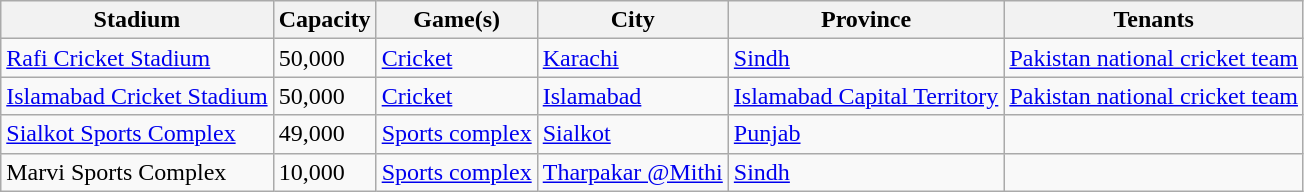<table class="sortable wikitable">
<tr>
<th>Stadium</th>
<th>Capacity</th>
<th>Game(s)</th>
<th>City</th>
<th>Province</th>
<th>Tenants</th>
</tr>
<tr>
<td><a href='#'>Rafi Cricket Stadium</a></td>
<td>50,000</td>
<td> <a href='#'>Cricket</a></td>
<td><a href='#'>Karachi</a></td>
<td><a href='#'>Sindh</a></td>
<td><a href='#'>Pakistan national cricket team</a></td>
</tr>
<tr>
<td><a href='#'>Islamabad Cricket Stadium</a></td>
<td>50,000</td>
<td> <a href='#'>Cricket</a></td>
<td><a href='#'>Islamabad</a></td>
<td><a href='#'>Islamabad Capital Territory</a></td>
<td><a href='#'>Pakistan national cricket team</a></td>
</tr>
<tr>
<td><a href='#'>Sialkot Sports Complex</a></td>
<td>49,000</td>
<td> <a href='#'>Sports complex</a></td>
<td><a href='#'>Sialkot</a></td>
<td><a href='#'>Punjab</a></td>
<td></td>
</tr>
<tr>
<td>Marvi Sports Complex</td>
<td>10,000</td>
<td> <a href='#'>Sports complex</a></td>
<td><a href='#'>Tharpakar @Mithi</a></td>
<td><a href='#'>Sindh</a></td>
<td></td>
</tr>
</table>
